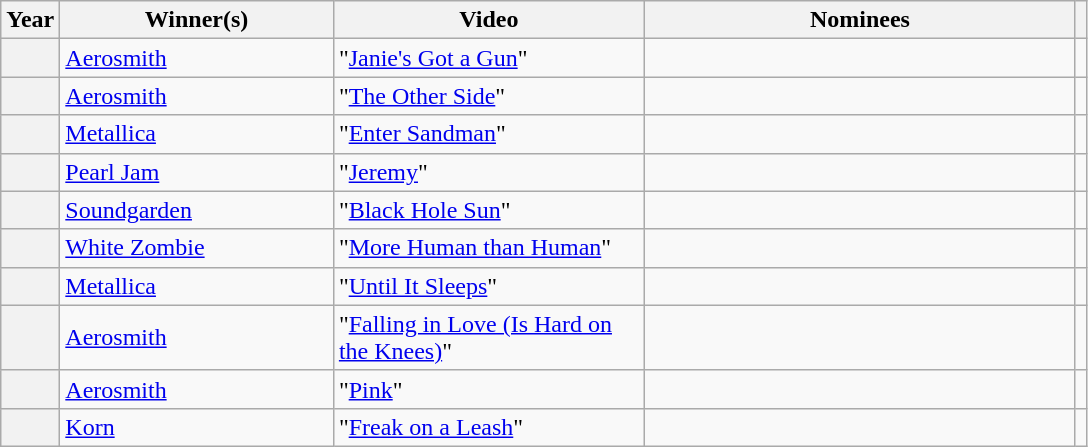<table class="wikitable sortable">
<tr>
<th scope="col">Year</th>
<th scope="col" style="width:175px;">Winner(s)</th>
<th scope="col" style="width:200px;">Video</th>
<th scope="col" style="width:280px;">Nominees</th>
<th scope="col" class="unsortable"></th>
</tr>
<tr>
<th scope="row"></th>
<td><a href='#'>Aerosmith</a></td>
<td>"<a href='#'>Janie's Got a Gun</a>"</td>
<td></td>
<td align="center"></td>
</tr>
<tr>
<th scope="row"></th>
<td><a href='#'>Aerosmith</a></td>
<td>"<a href='#'>The Other Side</a>"</td>
<td></td>
<td align="center"></td>
</tr>
<tr>
<th scope="row"></th>
<td><a href='#'>Metallica</a></td>
<td>"<a href='#'>Enter Sandman</a>"</td>
<td></td>
<td align="center"></td>
</tr>
<tr>
<th scope="row"></th>
<td><a href='#'>Pearl Jam</a></td>
<td>"<a href='#'>Jeremy</a>"</td>
<td></td>
<td align="center"></td>
</tr>
<tr>
<th scope="row"></th>
<td><a href='#'>Soundgarden</a></td>
<td>"<a href='#'>Black Hole Sun</a>"</td>
<td></td>
<td align="center"></td>
</tr>
<tr>
<th scope="row"></th>
<td><a href='#'>White Zombie</a></td>
<td>"<a href='#'>More Human than Human</a>"</td>
<td></td>
<td align="center"></td>
</tr>
<tr>
<th scope="row"></th>
<td><a href='#'>Metallica</a></td>
<td>"<a href='#'>Until It Sleeps</a>"</td>
<td></td>
<td align="center"></td>
</tr>
<tr>
<th scope="row"></th>
<td><a href='#'>Aerosmith</a></td>
<td>"<a href='#'>Falling in Love (Is Hard on the Knees)</a>"</td>
<td></td>
<td align="center"></td>
</tr>
<tr>
<th scope="row"></th>
<td><a href='#'>Aerosmith</a></td>
<td>"<a href='#'>Pink</a>"</td>
<td></td>
<td align="center"></td>
</tr>
<tr>
<th scope="row"></th>
<td><a href='#'>Korn</a></td>
<td>"<a href='#'>Freak on a Leash</a>"</td>
<td></td>
<td align="center"></td>
</tr>
</table>
